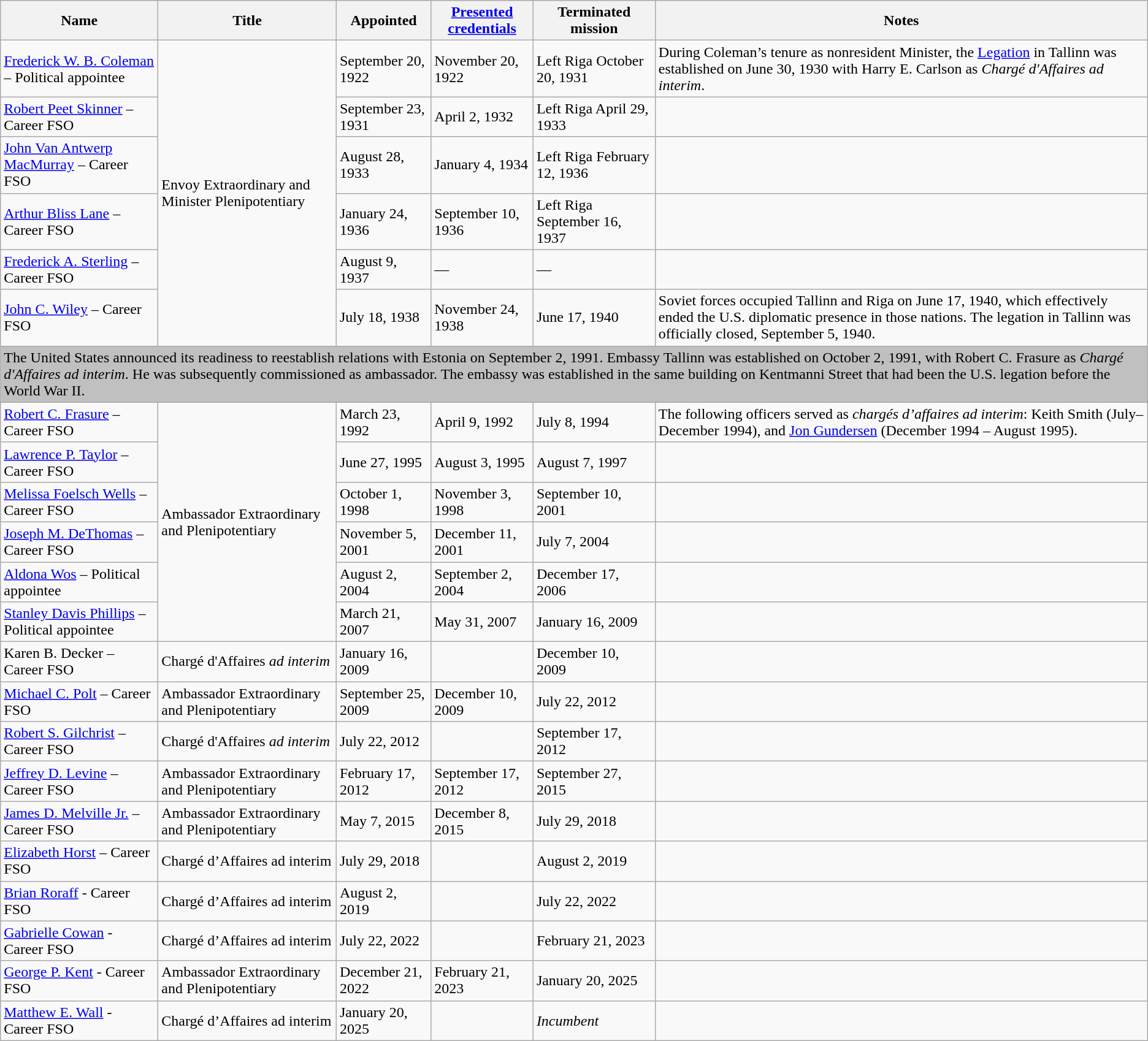<table class="wikitable">
<tr>
<th>Name</th>
<th>Title</th>
<th>Appointed</th>
<th><a href='#'>Presented credentials</a></th>
<th>Terminated mission</th>
<th>Notes</th>
</tr>
<tr>
<td><a href='#'>Frederick W. B. Coleman</a> – Political appointee</td>
<td rowspan="6">Envoy Extraordinary and Minister Plenipotentiary</td>
<td>September 20, 1922</td>
<td>November 20, 1922</td>
<td>Left Riga October 20, 1931</td>
<td>During Coleman’s tenure as nonresident Minister, the <a href='#'>Legation</a> in Tallinn was established on June 30, 1930 with Harry E. Carlson as <em>Chargé d'Affaires ad interim</em>.</td>
</tr>
<tr>
<td><a href='#'>Robert Peet Skinner</a> – Career FSO</td>
<td>September 23, 1931</td>
<td>April 2, 1932</td>
<td>Left Riga April 29, 1933</td>
<td></td>
</tr>
<tr>
<td><a href='#'>John Van Antwerp MacMurray</a> – Career FSO</td>
<td>August 28, 1933</td>
<td>January 4, 1934</td>
<td>Left Riga February 12, 1936</td>
<td></td>
</tr>
<tr>
<td><a href='#'>Arthur Bliss Lane</a> – Career FSO</td>
<td>January 24, 1936</td>
<td>September 10, 1936</td>
<td>Left Riga September 16, 1937</td>
<td></td>
</tr>
<tr>
<td><a href='#'>Frederick A. Sterling</a> – Career FSO</td>
<td>August 9, 1937</td>
<td>—</td>
<td>—</td>
<td></td>
</tr>
<tr>
<td><a href='#'>John C. Wiley</a> – Career FSO</td>
<td>July 18, 1938</td>
<td>November 24, 1938</td>
<td>June 17, 1940</td>
<td>Soviet forces occupied Tallinn and Riga on June 17, 1940, which effectively ended the U.S. diplomatic presence in those nations.  The legation in Tallinn was officially closed, September 5, 1940.</td>
</tr>
<tr>
<td colspan="6" style="background: silver">The United States announced its readiness to reestablish relations with Estonia on September 2, 1991. Embassy Tallinn was established on October 2, 1991, with Robert C. Frasure as <em>Chargé d'Affaires ad interim</em>. He was subsequently commissioned as ambassador. The embassy was established in the same building on Kentmanni Street that had been the U.S. legation before the World War II.</td>
</tr>
<tr>
<td><a href='#'>Robert C. Frasure</a> – Career FSO</td>
<td rowspan="6">Ambassador Extraordinary and Plenipotentiary</td>
<td>March 23, 1992</td>
<td>April 9, 1992</td>
<td>July 8, 1994</td>
<td>The following officers served as <em>chargés d’affaires ad interim</em>: Keith Smith (July–December 1994), and <a href='#'>Jon Gundersen</a> (December 1994 – August 1995).</td>
</tr>
<tr>
<td><a href='#'>Lawrence P. Taylor</a> – Career FSO</td>
<td>June 27, 1995</td>
<td>August 3, 1995</td>
<td>August 7, 1997</td>
<td></td>
</tr>
<tr>
<td><a href='#'>Melissa Foelsch Wells</a> – Career FSO</td>
<td>October 1, 1998</td>
<td>November 3, 1998</td>
<td>September 10, 2001</td>
<td></td>
</tr>
<tr>
<td><a href='#'>Joseph M. DeThomas</a> – Career FSO</td>
<td>November 5, 2001</td>
<td>December 11, 2001</td>
<td>July 7, 2004</td>
<td></td>
</tr>
<tr>
<td><a href='#'>Aldona Wos</a> – Political appointee</td>
<td>August 2, 2004</td>
<td>September 2, 2004</td>
<td>December 17, 2006</td>
<td></td>
</tr>
<tr>
<td><a href='#'>Stanley Davis Phillips</a> – Political appointee</td>
<td>March 21, 2007</td>
<td>May 31, 2007</td>
<td>January 16, 2009</td>
<td></td>
</tr>
<tr>
<td>Karen B. Decker – Career FSO</td>
<td>Chargé d'Affaires <em>ad interim</em></td>
<td>January 16, 2009</td>
<td></td>
<td>December 10, 2009</td>
<td></td>
</tr>
<tr>
<td><a href='#'>Michael C. Polt</a> – Career FSO</td>
<td>Ambassador Extraordinary and Plenipotentiary</td>
<td>September 25, 2009</td>
<td>December 10, 2009</td>
<td>July 22, 2012</td>
<td></td>
</tr>
<tr>
<td><a href='#'>Robert S. Gilchrist</a> – Career FSO</td>
<td>Chargé d'Affaires <em>ad interim</em></td>
<td>July 22, 2012</td>
<td></td>
<td>September 17, 2012</td>
<td></td>
</tr>
<tr>
<td><a href='#'>Jeffrey D. Levine</a> – Career FSO</td>
<td>Ambassador Extraordinary and Plenipotentiary</td>
<td>February 17, 2012</td>
<td>September 17, 2012</td>
<td>September 27, 2015</td>
<td></td>
</tr>
<tr>
<td><a href='#'>James D. Melville Jr.</a> – Career FSO</td>
<td>Ambassador Extraordinary and Plenipotentiary</td>
<td>May 7, 2015</td>
<td>December 8, 2015</td>
<td>July 29, 2018</td>
<td></td>
</tr>
<tr>
<td><a href='#'>Elizabeth Horst</a> – Career FSO</td>
<td>Chargé d’Affaires ad interim</td>
<td>July 29, 2018</td>
<td></td>
<td>August 2, 2019</td>
<td></td>
</tr>
<tr>
<td><a href='#'>Brian Roraff</a> - Career FSO</td>
<td>Chargé d’Affaires ad interim</td>
<td>August 2, 2019</td>
<td></td>
<td>July 22, 2022</td>
<td></td>
</tr>
<tr>
<td><a href='#'>Gabrielle Cowan</a> - Career FSO</td>
<td>Chargé d’Affaires ad interim</td>
<td>July 22, 2022</td>
<td></td>
<td>February 21, 2023</td>
<td></td>
</tr>
<tr>
<td><a href='#'>George P. Kent</a> - Career FSO</td>
<td>Ambassador Extraordinary and Plenipotentiary</td>
<td>December 21, 2022</td>
<td>February 21, 2023</td>
<td>January 20, 2025</td>
<td></td>
</tr>
<tr>
<td><a href='#'>Matthew E. Wall</a> - Career FSO</td>
<td>Chargé d’Affaires ad interim</td>
<td>January 20, 2025</td>
<td></td>
<td><em>Incumbent</em></td>
<td></td>
</tr>
</table>
